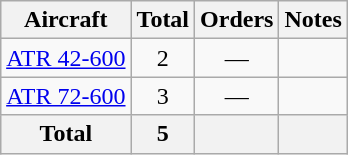<table class="wikitable" style="margin:1em auto; border-collapse:collapse;text-align:center">
<tr>
<th>Aircraft</th>
<th>Total</th>
<th>Orders</th>
<th>Notes<br></th>
</tr>
<tr>
<td><a href='#'>ATR 42-600</a></td>
<td>2</td>
<td>—</td>
<td></td>
</tr>
<tr>
<td><a href='#'>ATR 72-600</a></td>
<td>3</td>
<td>—</td>
<td></td>
</tr>
<tr>
<th>Total</th>
<th>5</th>
<th></th>
<th></th>
</tr>
</table>
